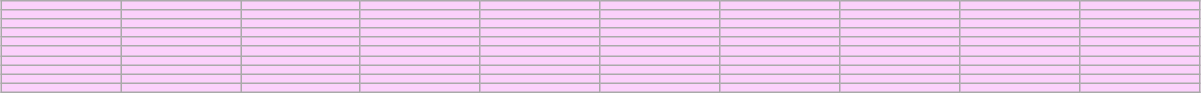<table class="wikitable" style="text-align: center; width: 100%; max-width: 800px; font-size: 0.8em; margin-left: 1em; background-color: #FBD1FB;">
<tr>
<td></td>
<td><a href='#'></a></td>
<td></td>
<td></td>
<td></td>
<td></td>
<td><a href='#'></a></td>
<td><a href='#'></a></td>
<td><a href='#'></a></td>
<td><a href='#'></a></td>
</tr>
<tr>
<td></td>
<td><a href='#'></a></td>
<td></td>
<td></td>
<td><a href='#'></a></td>
<td><a href='#'></a></td>
<td><a href='#'></a></td>
<td></td>
<td></td>
<td></td>
</tr>
<tr>
<td></td>
<td></td>
<td><a href='#'></a></td>
<td></td>
<td><a href='#'></a></td>
<td></td>
<td></td>
<td></td>
<td></td>
<td></td>
</tr>
<tr>
<td></td>
<td><a href='#'></a></td>
<td><a href='#'></a></td>
<td></td>
<td></td>
<td></td>
<td></td>
<td><a href='#'></a></td>
<td></td>
<td></td>
</tr>
<tr>
<td><a href='#'></a></td>
<td><a href='#'></a></td>
<td></td>
<td><a href='#'></a></td>
<td></td>
<td><a href='#'></a></td>
<td></td>
<td></td>
<td></td>
<td></td>
</tr>
<tr>
<td></td>
<td></td>
<td><a href='#'></a></td>
<td></td>
<td></td>
<td></td>
<td><a href='#'></a></td>
<td></td>
<td></td>
<td></td>
</tr>
<tr>
<td></td>
<td></td>
<td></td>
<td></td>
<td></td>
<td></td>
<td></td>
<td></td>
<td></td>
<td></td>
</tr>
<tr>
<td></td>
<td></td>
<td></td>
<td><a href='#'></a></td>
<td></td>
<td></td>
<td></td>
<td></td>
<td></td>
<td></td>
</tr>
<tr>
<td></td>
<td></td>
<td></td>
<td></td>
<td></td>
<td></td>
<td></td>
<td></td>
<td></td>
<td></td>
</tr>
<tr>
<td></td>
<td></td>
<td></td>
<td></td>
<td></td>
<td></td>
<td></td>
<td></td>
<td></td>
<td></td>
</tr>
</table>
